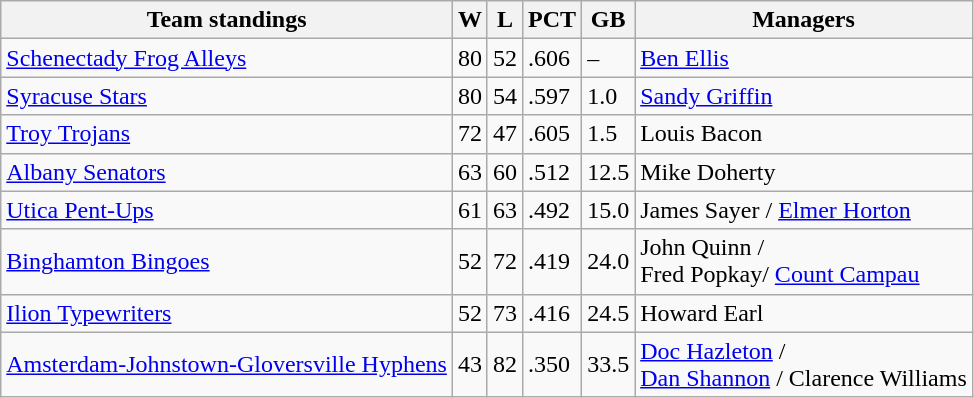<table class="wikitable">
<tr>
<th>Team standings</th>
<th>W</th>
<th>L</th>
<th>PCT</th>
<th>GB</th>
<th>Managers</th>
</tr>
<tr>
<td><a href='#'>Schenectady Frog Alleys</a></td>
<td>80</td>
<td>52</td>
<td>.606</td>
<td>–</td>
<td><a href='#'>Ben Ellis</a></td>
</tr>
<tr>
<td><a href='#'>Syracuse Stars</a></td>
<td>80</td>
<td>54</td>
<td>.597</td>
<td>1.0</td>
<td><a href='#'>Sandy Griffin</a></td>
</tr>
<tr>
<td><a href='#'>Troy Trojans</a></td>
<td>72</td>
<td>47</td>
<td>.605</td>
<td>1.5</td>
<td>Louis Bacon</td>
</tr>
<tr>
<td><a href='#'>Albany Senators</a></td>
<td>63</td>
<td>60</td>
<td>.512</td>
<td>12.5</td>
<td>Mike Doherty</td>
</tr>
<tr>
<td><a href='#'>Utica Pent-Ups</a></td>
<td>61</td>
<td>63</td>
<td>.492</td>
<td>15.0</td>
<td>James Sayer / <a href='#'>Elmer Horton</a></td>
</tr>
<tr>
<td><a href='#'>Binghamton Bingoes</a></td>
<td>52</td>
<td>72</td>
<td>.419</td>
<td>24.0</td>
<td>John Quinn /<br>Fred Popkay/ <a href='#'>Count Campau</a></td>
</tr>
<tr>
<td><a href='#'>Ilion Typewriters</a></td>
<td>52</td>
<td>73</td>
<td>.416</td>
<td>24.5</td>
<td>Howard Earl</td>
</tr>
<tr>
<td><a href='#'>Amsterdam-Johnstown-Gloversville Hyphens</a></td>
<td>43</td>
<td>82</td>
<td>.350</td>
<td>33.5</td>
<td><a href='#'>Doc Hazleton</a> /<br><a href='#'>Dan Shannon</a> / Clarence Williams</td>
</tr>
</table>
